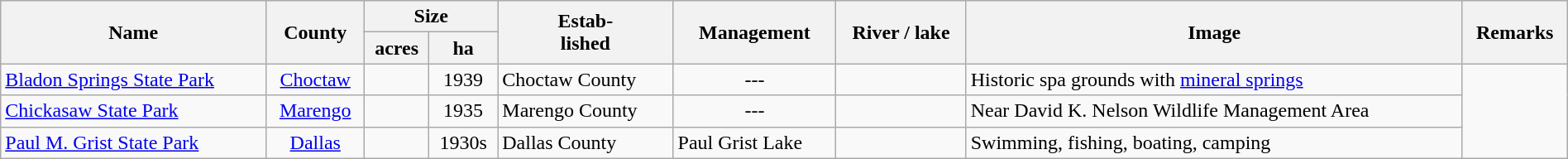<table class="wikitable sortable" style="width:100%">
<tr>
<th style="width:*;" rowspan=2>Name</th>
<th style="width:*;" rowspan=2>County</th>
<th style="width:*;" colspan=2>Size</th>
<th style="width:*;" rowspan=2>Estab-<br> lished</th>
<th style="width:*;" rowspan=2>Management</th>
<th style="width:*;" rowspan=2>River / lake</th>
<th style="width:*;" class="unsortable" rowspan=2>Image</th>
<th style="width:*;" class="unsortable" rowspan=2>Remarks</th>
</tr>
<tr>
<th>acres</th>
<th>ha</th>
</tr>
<tr>
<td><a href='#'>Bladon Springs State Park</a></td>
<td align=center><a href='#'>Choctaw</a></td>
<td></td>
<td align=center>1939</td>
<td>Choctaw County</td>
<td align=center>---</td>
<td></td>
<td>Historic spa grounds with <a href='#'>mineral springs</a></td>
</tr>
<tr>
<td><a href='#'>Chickasaw State Park</a></td>
<td align=center><a href='#'>Marengo</a></td>
<td></td>
<td align=center>1935</td>
<td>Marengo County</td>
<td align=center>---</td>
<td></td>
<td>Near David K. Nelson Wildlife Management Area</td>
</tr>
<tr>
<td><a href='#'>Paul M. Grist State Park</a></td>
<td align=center><a href='#'>Dallas</a></td>
<td></td>
<td align=center>1930s</td>
<td>Dallas County</td>
<td>Paul Grist Lake</td>
<td></td>
<td>Swimming, fishing, boating, camping</td>
</tr>
</table>
